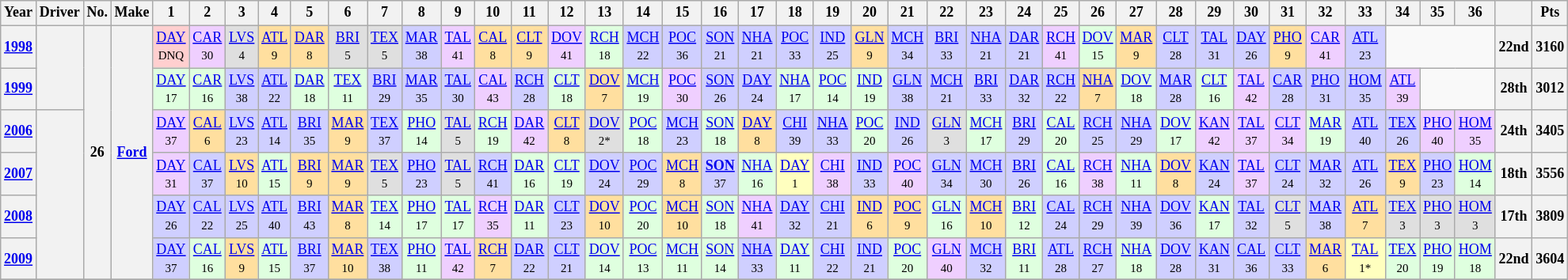<table class="wikitable" style="text-align:center; font-size:75%">
<tr>
<th>Year</th>
<th>Driver</th>
<th>No.</th>
<th>Make</th>
<th>1</th>
<th>2</th>
<th>3</th>
<th>4</th>
<th>5</th>
<th>6</th>
<th>7</th>
<th>8</th>
<th>9</th>
<th>10</th>
<th>11</th>
<th>12</th>
<th>13</th>
<th>14</th>
<th>15</th>
<th>16</th>
<th>17</th>
<th>18</th>
<th>19</th>
<th>20</th>
<th>21</th>
<th>22</th>
<th>23</th>
<th>24</th>
<th>25</th>
<th>26</th>
<th>27</th>
<th>28</th>
<th>29</th>
<th>30</th>
<th>31</th>
<th>32</th>
<th>33</th>
<th>34</th>
<th>35</th>
<th>36</th>
<th></th>
<th>Pts</th>
</tr>
<tr>
<th><a href='#'>1998</a></th>
<th rowspan=2></th>
<th rowspan=6>26</th>
<th rowspan=6><a href='#'>Ford</a></th>
<td style="background:#FFCFCF;"><a href='#'>DAY</a><br><small>DNQ</small></td>
<td style="background:#EFCFFF;"><a href='#'>CAR</a><br><small>30</small></td>
<td style="background:#DFDFDF;"><a href='#'>LVS</a><br><small>4</small></td>
<td style="background:#FFDF9F;"><a href='#'>ATL</a><br><small>9</small></td>
<td style="background:#FFDF9F;"><a href='#'>DAR</a><br><small>8</small></td>
<td style="background:#DFDFDF;"><a href='#'>BRI</a><br><small>5</small></td>
<td style="background:#DFDFDF;"><a href='#'>TEX</a><br><small>5</small></td>
<td style="background:#CFCFFF;"><a href='#'>MAR</a><br><small>38</small></td>
<td style="background:#EFCFFF;"><a href='#'>TAL</a><br><small>41</small></td>
<td style="background:#FFDF9F;"><a href='#'>CAL</a><br><small>8</small></td>
<td style="background:#FFDF9F;"><a href='#'>CLT</a><br><small>9</small></td>
<td style="background:#EFCFFF;"><a href='#'>DOV</a><br><small>41</small></td>
<td style="background:#DFFFDF;"><a href='#'>RCH</a><br><small>18</small></td>
<td style="background:#CFCFFF;"><a href='#'>MCH</a><br><small>22</small></td>
<td style="background:#CFCFFF;"><a href='#'>POC</a><br><small>36</small></td>
<td style="background:#CFCFFF;"><a href='#'>SON</a><br><small>21</small></td>
<td style="background:#CFCFFF;"><a href='#'>NHA</a><br><small>21</small></td>
<td style="background:#CFCFFF;"><a href='#'>POC</a><br><small>33</small></td>
<td style="background:#CFCFFF;"><a href='#'>IND</a><br><small>25</small></td>
<td style="background:#FFDF9F;"><a href='#'>GLN</a><br><small>9</small></td>
<td style="background:#CFCFFF;"><a href='#'>MCH</a><br><small>34</small></td>
<td style="background:#CFCFFF;"><a href='#'>BRI</a><br><small>33</small></td>
<td style="background:#CFCFFF;"><a href='#'>NHA</a><br><small>21</small></td>
<td style="background:#CFCFFF;"><a href='#'>DAR</a><br><small>21</small></td>
<td style="background:#EFCFFF;"><a href='#'>RCH</a><br><small>41</small></td>
<td style="background:#DFFFDF;"><a href='#'>DOV</a><br><small>15</small></td>
<td style="background:#FFDF9F;"><a href='#'>MAR</a><br><small>9</small></td>
<td style="background:#CFCFFF;"><a href='#'>CLT</a><br><small>28</small></td>
<td style="background:#CFCFFF;"><a href='#'>TAL</a><br><small>31</small></td>
<td style="background:#CFCFFF;"><a href='#'>DAY</a><br><small>26</small></td>
<td style="background:#FFDF9F;"><a href='#'>PHO</a><br><small>9</small></td>
<td style="background:#EFCFFF;"><a href='#'>CAR</a><br><small>41</small></td>
<td style="background:#CFCFFF;"><a href='#'>ATL</a><br><small>23</small></td>
<td colspan=3></td>
<th>22nd</th>
<th>3160</th>
</tr>
<tr>
<th><a href='#'>1999</a></th>
<td style="background:#DFFFDF;"><a href='#'>DAY</a><br><small>17</small></td>
<td style="background:#DFFFDF;"><a href='#'>CAR</a><br><small>16</small></td>
<td style="background:#CFCFFF;"><a href='#'>LVS</a><br><small>38</small></td>
<td style="background:#CFCFFF;"><a href='#'>ATL</a><br><small>22</small></td>
<td style="background:#DFFFDF;"><a href='#'>DAR</a><br><small>18</small></td>
<td style="background:#DFFFDF;"><a href='#'>TEX</a><br><small>11</small></td>
<td style="background:#CFCFFF;"><a href='#'>BRI</a><br><small>29</small></td>
<td style="background:#CFCFFF;"><a href='#'>MAR</a><br><small>35</small></td>
<td style="background:#CFCFFF;"><a href='#'>TAL</a><br><small>30</small></td>
<td style="background:#EFCFFF;"><a href='#'>CAL</a><br><small>43</small></td>
<td style="background:#CFCFFF;"><a href='#'>RCH</a><br><small>28</small></td>
<td style="background:#DFFFDF;"><a href='#'>CLT</a><br><small>18</small></td>
<td style="background:#FFDF9F;"><a href='#'>DOV</a><br><small>7</small></td>
<td style="background:#DFFFDF;"><a href='#'>MCH</a><br><small>19</small></td>
<td style="background:#EFCFFF;"><a href='#'>POC</a><br><small>30</small></td>
<td style="background:#CFCFFF;"><a href='#'>SON</a><br><small>26</small></td>
<td style="background:#CFCFFF;"><a href='#'>DAY</a><br><small>24</small></td>
<td style="background:#DFFFDF;"><a href='#'>NHA</a><br><small>17</small></td>
<td style="background:#DFFFDF;"><a href='#'>POC</a><br><small>14</small></td>
<td style="background:#DFFFDF;"><a href='#'>IND</a><br><small>19</small></td>
<td style="background:#CFCFFF;"><a href='#'>GLN</a><br><small>38</small></td>
<td style="background:#CFCFFF;"><a href='#'>MCH</a><br><small>21</small></td>
<td style="background:#CFCFFF;"><a href='#'>BRI</a><br><small>33</small></td>
<td style="background:#CFCFFF;"><a href='#'>DAR</a><br><small>32</small></td>
<td style="background:#CFCFFF;"><a href='#'>RCH</a><br><small>22</small></td>
<td style="background:#FFDF9F;"><a href='#'>NHA</a><br><small>7</small></td>
<td style="background:#DFFFDF;"><a href='#'>DOV</a><br><small>18</small></td>
<td style="background:#CFCFFF;"><a href='#'>MAR</a><br><small>28</small></td>
<td style="background:#DFFFDF;"><a href='#'>CLT</a><br><small>16</small></td>
<td style="background:#EFCFFF;"><a href='#'>TAL</a><br><small>42</small></td>
<td style="background:#CFCFFF;"><a href='#'>CAR</a><br><small>28</small></td>
<td style="background:#CFCFFF;"><a href='#'>PHO</a><br><small>31</small></td>
<td style="background:#CFCFFF;"><a href='#'>HOM</a><br><small>35</small></td>
<td style="background:#EFCFFF;"><a href='#'>ATL</a><br><small>39</small></td>
<td colspan=2></td>
<th>28th</th>
<th>3012</th>
</tr>
<tr>
<th><a href='#'>2006</a></th>
<th rowspan=4></th>
<td style="background:#EFCFFF;"><a href='#'>DAY</a><br><small>37</small></td>
<td style="background:#FFDF9F;"><a href='#'>CAL</a><br><small>6</small></td>
<td style="background:#CFCFFF;"><a href='#'>LVS</a><br><small>23</small></td>
<td style="background:#CFCFFF;"><a href='#'>ATL</a><br><small>14</small></td>
<td style="background:#CFCFFF;"><a href='#'>BRI</a><br><small>35</small></td>
<td style="background:#FFDF9F;"><a href='#'>MAR</a><br><small>9</small></td>
<td style="background:#CFCFFF;"><a href='#'>TEX</a><br><small>37</small></td>
<td style="background:#DFFFDF;"><a href='#'>PHO</a><br><small>14</small></td>
<td style="background:#DFDFDF;"><a href='#'>TAL</a><br><small>5</small></td>
<td style="background:#DFFFDF;"><a href='#'>RCH</a><br><small>19</small></td>
<td style="background:#EFCFFF;"><a href='#'>DAR</a><br><small>42</small></td>
<td style="background:#FFDF9F;"><a href='#'>CLT</a><br><small>8</small></td>
<td style="background:#DFDFDF;"><a href='#'>DOV</a><br><small>2*</small></td>
<td style="background:#DFFFDF;"><a href='#'>POC</a><br><small>18</small></td>
<td style="background:#CFCFFF;"><a href='#'>MCH</a><br><small>23</small></td>
<td style="background:#DFFFDF;"><a href='#'>SON</a><br><small>18</small></td>
<td style="background:#FFDF9F;"><a href='#'>DAY</a><br><small>8</small></td>
<td style="background:#CFCFFF;"><a href='#'>CHI</a><br><small>39</small></td>
<td style="background:#CFCFFF;"><a href='#'>NHA</a><br><small>33</small></td>
<td style="background:#DFFFDF;"><a href='#'>POC</a><br><small>20</small></td>
<td style="background:#CFCFFF;"><a href='#'>IND</a><br><small>26</small></td>
<td style="background:#DFDFDF;"><a href='#'>GLN</a><br><small>3</small></td>
<td style="background:#DFFFDF;"><a href='#'>MCH</a><br><small>17</small></td>
<td style="background:#CFCFFF;"><a href='#'>BRI</a><br><small>29</small></td>
<td style="background:#DFFFDF;"><a href='#'>CAL</a><br><small>20</small></td>
<td style="background:#CFCFFF;"><a href='#'>RCH</a><br><small>25</small></td>
<td style="background:#CFCFFF;"><a href='#'>NHA</a><br><small>29</small></td>
<td style="background:#DFFFDF;"><a href='#'>DOV</a><br><small>17</small></td>
<td style="background:#EFCFFF;"><a href='#'>KAN</a><br><small>42</small></td>
<td style="background:#EFCFFF;"><a href='#'>TAL</a><br><small>37</small></td>
<td style="background:#EFCFFF;"><a href='#'>CLT</a><br><small>34</small></td>
<td style="background:#DFFFDF;"><a href='#'>MAR</a><br><small>19</small></td>
<td style="background:#CFCFFF;"><a href='#'>ATL</a><br><small>40</small></td>
<td style="background:#CFCFFF;"><a href='#'>TEX</a><br><small>26</small></td>
<td style="background:#EFCFFF;"><a href='#'>PHO</a><br><small>40</small></td>
<td style="background:#EFCFFF;"><a href='#'>HOM</a><br><small>35</small></td>
<th>24th</th>
<th>3405</th>
</tr>
<tr>
<th><a href='#'>2007</a></th>
<td style="background:#EFCFFF;"><a href='#'>DAY</a><br><small>31</small></td>
<td style="background:#CFCFFF;"><a href='#'>CAL</a><br><small>37</small></td>
<td style="background:#FFDF9F;"><a href='#'>LVS</a><br><small>10</small></td>
<td style="background:#DFFFDF;"><a href='#'>ATL</a><br><small>15</small></td>
<td style="background:#FFDF9F;"><a href='#'>BRI</a><br><small>9</small></td>
<td style="background:#FFDF9F;"><a href='#'>MAR</a><br><small>9</small></td>
<td style="background:#DFDFDF;"><a href='#'>TEX</a><br><small>5</small></td>
<td style="background:#CFCFFF;"><a href='#'>PHO</a><br><small>23</small></td>
<td style="background:#DFDFDF;"><a href='#'>TAL</a><br><small>5</small></td>
<td style="background:#CFCFFF;"><a href='#'>RCH</a><br><small>41</small></td>
<td style="background:#DFFFDF;"><a href='#'>DAR</a><br><small>16</small></td>
<td style="background:#DFFFDF;"><a href='#'>CLT</a><br><small>19</small></td>
<td style="background:#CFCFFF;"><a href='#'>DOV</a><br><small>24</small></td>
<td style="background:#CFCFFF;"><a href='#'>POC</a><br><small>29</small></td>
<td style="background:#FFDF9F;"><a href='#'>MCH</a><br><small>8</small></td>
<td style="background:#CFCFFF;"><strong><a href='#'>SON</a></strong><br><small>37</small></td>
<td style="background:#DFFFDF;"><a href='#'>NHA</a><br><small>16</small></td>
<td style="background:#FFFFBF;"><a href='#'>DAY</a><br><small>1</small></td>
<td style="background:#EFCFFF;"><a href='#'>CHI</a><br><small>38</small></td>
<td style="background:#CFCFFF;"><a href='#'>IND</a><br><small>33</small></td>
<td style="background:#EFCFFF;"><a href='#'>POC</a><br><small>40</small></td>
<td style="background:#CFCFFF;"><a href='#'>GLN</a><br><small>34</small></td>
<td style="background:#CFCFFF;"><a href='#'>MCH</a><br><small>30</small></td>
<td style="background:#CFCFFF;"><a href='#'>BRI</a><br><small>26</small></td>
<td style="background:#DFFFDF;"><a href='#'>CAL</a><br><small>16</small></td>
<td style="background:#EFCFFF;"><a href='#'>RCH</a><br><small>38</small></td>
<td style="background:#DFFFDF;"><a href='#'>NHA</a><br><small>11</small></td>
<td style="background:#FFDF9F;"><a href='#'>DOV</a><br><small>8</small></td>
<td style="background:#CFCFFF;"><a href='#'>KAN</a><br><small>24</small></td>
<td style="background:#EFCFFF;"><a href='#'>TAL</a><br><small>37</small></td>
<td style="background:#CFCFFF;"><a href='#'>CLT</a><br><small>24</small></td>
<td style="background:#CFCFFF;"><a href='#'>MAR</a><br><small>32</small></td>
<td style="background:#CFCFFF;"><a href='#'>ATL</a><br><small>26</small></td>
<td style="background:#FFDF9F;"><a href='#'>TEX</a><br><small>9</small></td>
<td style="background:#CFCFFF;"><a href='#'>PHO</a><br><small>23</small></td>
<td style="background:#DFFFDF;"><a href='#'>HOM</a><br><small>14</small></td>
<th>18th</th>
<th>3556</th>
</tr>
<tr>
<th><a href='#'>2008</a></th>
<td style="background:#CFCFFF;"><a href='#'>DAY</a><br><small>26</small></td>
<td style="background:#CFCFFF;"><a href='#'>CAL</a><br><small>22</small></td>
<td style="background:#CFCFFF;"><a href='#'>LVS</a><br><small>25</small></td>
<td style="background:#CFCFFF;"><a href='#'>ATL</a><br><small>40</small></td>
<td style="background:#CFCFFF;"><a href='#'>BRI</a><br><small>43</small></td>
<td style="background:#FFDF9F;"><a href='#'>MAR</a><br><small>8</small></td>
<td style="background:#DFFFDF;"><a href='#'>TEX</a><br><small>14</small></td>
<td style="background:#DFFFDF;"><a href='#'>PHO</a><br><small>17</small></td>
<td style="background:#DFFFDF;"><a href='#'>TAL</a><br><small>17</small></td>
<td style="background:#EFCFFF;"><a href='#'>RCH</a><br><small>35</small></td>
<td style="background:#DFFFDF;"><a href='#'>DAR</a><br><small>11</small></td>
<td style="background:#CFCFFF;"><a href='#'>CLT</a><br><small>23</small></td>
<td style="background:#FFDF9F;"><a href='#'>DOV</a><br><small>10</small></td>
<td style="background:#DFFFDF;"><a href='#'>POC</a><br><small>20</small></td>
<td style="background:#FFDF9F;"><a href='#'>MCH</a><br><small>10</small></td>
<td style="background:#DFFFDF;"><a href='#'>SON</a><br><small>18</small></td>
<td style="background:#EFCFFF;"><a href='#'>NHA</a><br><small>41</small></td>
<td style="background:#CFCFFF;"><a href='#'>DAY</a><br><small>32</small></td>
<td style="background:#CFCFFF;"><a href='#'>CHI</a><br><small>21</small></td>
<td style="background:#FFDF9F;"><a href='#'>IND</a><br><small>6</small></td>
<td style="background:#FFDF9F;"><a href='#'>POC</a><br><small>9</small></td>
<td style="background:#DFFFDF;"><a href='#'>GLN</a><br><small>16</small></td>
<td style="background:#FFDF9F;"><a href='#'>MCH</a><br><small>10</small></td>
<td style="background:#DFFFDF;"><a href='#'>BRI</a><br><small>12</small></td>
<td style="background:#CFCFFF;"><a href='#'>CAL</a><br><small>24</small></td>
<td style="background:#CFCFFF;"><a href='#'>RCH</a><br><small>29</small></td>
<td style="background:#CFCFFF;"><a href='#'>NHA</a><br><small>39</small></td>
<td style="background:#CFCFFF;"><a href='#'>DOV</a><br><small>36</small></td>
<td style="background:#DFFFDF;"><a href='#'>KAN</a><br><small>17</small></td>
<td style="background:#CFCFFF;"><a href='#'>TAL</a><br><small>32</small></td>
<td style="background:#DFDFDF;"><a href='#'>CLT</a><br><small>5</small></td>
<td style="background:#CFCFFF;"><a href='#'>MAR</a><br><small>38</small></td>
<td style="background:#FFDF9F;"><a href='#'>ATL</a><br><small>7</small></td>
<td style="background:#DFDFDF;"><a href='#'>TEX</a><br><small>3</small></td>
<td style="background:#DFDFDF;"><a href='#'>PHO</a><br><small>3</small></td>
<td style="background:#DFDFDF;"><a href='#'>HOM</a><br><small>3</small></td>
<th>17th</th>
<th>3809</th>
</tr>
<tr>
<th><a href='#'>2009</a></th>
<td style="background:#CFCFFF;"><a href='#'>DAY</a><br><small>37</small></td>
<td style="background:#DFFFDF;"><a href='#'>CAL</a><br><small>16</small></td>
<td style="background:#FFDF9F;"><a href='#'>LVS</a><br><small>9</small></td>
<td style="background:#DFFFDF;"><a href='#'>ATL</a><br><small>15</small></td>
<td style="background:#CFCFFF;"><a href='#'>BRI</a><br><small>37</small></td>
<td style="background:#FFDF9F;"><a href='#'>MAR</a><br><small>10</small></td>
<td style="background:#CFCFFF;"><a href='#'>TEX</a><br><small>38</small></td>
<td style="background:#DFFFDF;"><a href='#'>PHO</a><br><small>11</small></td>
<td style="background:#EFCFFF;"><a href='#'>TAL</a><br><small>42</small></td>
<td style="background:#FFDF9F;"><a href='#'>RCH</a><br><small>7</small></td>
<td style="background:#CFCFFF;"><a href='#'>DAR</a><br><small>22</small></td>
<td style="background:#CFCFFF;"><a href='#'>CLT</a><br><small>21</small></td>
<td style="background:#DFFFDF;"><a href='#'>DOV</a><br><small>14</small></td>
<td style="background:#DFFFDF;"><a href='#'>POC</a><br><small>13</small></td>
<td style="background:#DFFFDF;"><a href='#'>MCH</a><br><small>11</small></td>
<td style="background:#DFFFDF;"><a href='#'>SON</a><br><small>14</small></td>
<td style="background:#CFCFFF;"><a href='#'>NHA</a><br><small>33</small></td>
<td style="background:#DFFFDF;"><a href='#'>DAY</a><br><small>11</small></td>
<td style="background:#CFCFFF;"><a href='#'>CHI</a><br><small>22</small></td>
<td style="background:#CFCFFF;"><a href='#'>IND</a><br><small>21</small></td>
<td style="background:#DFFFDF;"><a href='#'>POC</a><br><small>20</small></td>
<td style="background:#EFCFFF;"><a href='#'>GLN</a><br><small>40</small></td>
<td style="background:#CFCFFF;"><a href='#'>MCH</a><br><small>32</small></td>
<td style="background:#DFFFDF;"><a href='#'>BRI</a><br><small>11</small></td>
<td style="background:#CFCFFF;"><a href='#'>ATL</a><br><small>28</small></td>
<td style="background:#CFCFFF;"><a href='#'>RCH</a><br><small>27</small></td>
<td style="background:#DFFFDF;"><a href='#'>NHA</a><br><small>18</small></td>
<td style="background:#CFCFFF;"><a href='#'>DOV</a><br><small>28</small></td>
<td style="background:#CFCFFF;"><a href='#'>KAN</a><br><small>31</small></td>
<td style="background:#CFCFFF;"><a href='#'>CAL</a><br><small>36</small></td>
<td style="background:#CFCFFF;"><a href='#'>CLT</a><br><small>33</small></td>
<td style="background:#FFDF9F;"><a href='#'>MAR</a><br><small>6</small></td>
<td style="background:#FFFFBF;"><a href='#'>TAL</a><br><small>1*</small></td>
<td style="background:#DFFFDF;"><a href='#'>TEX</a><br><small>20</small></td>
<td style="background:#DFFFDF;"><a href='#'>PHO</a><br><small>19</small></td>
<td style="background:#DFFFDF;"><a href='#'>HOM</a><br><small>18</small></td>
<th>22nd</th>
<th>3604</th>
</tr>
<tr>
</tr>
</table>
